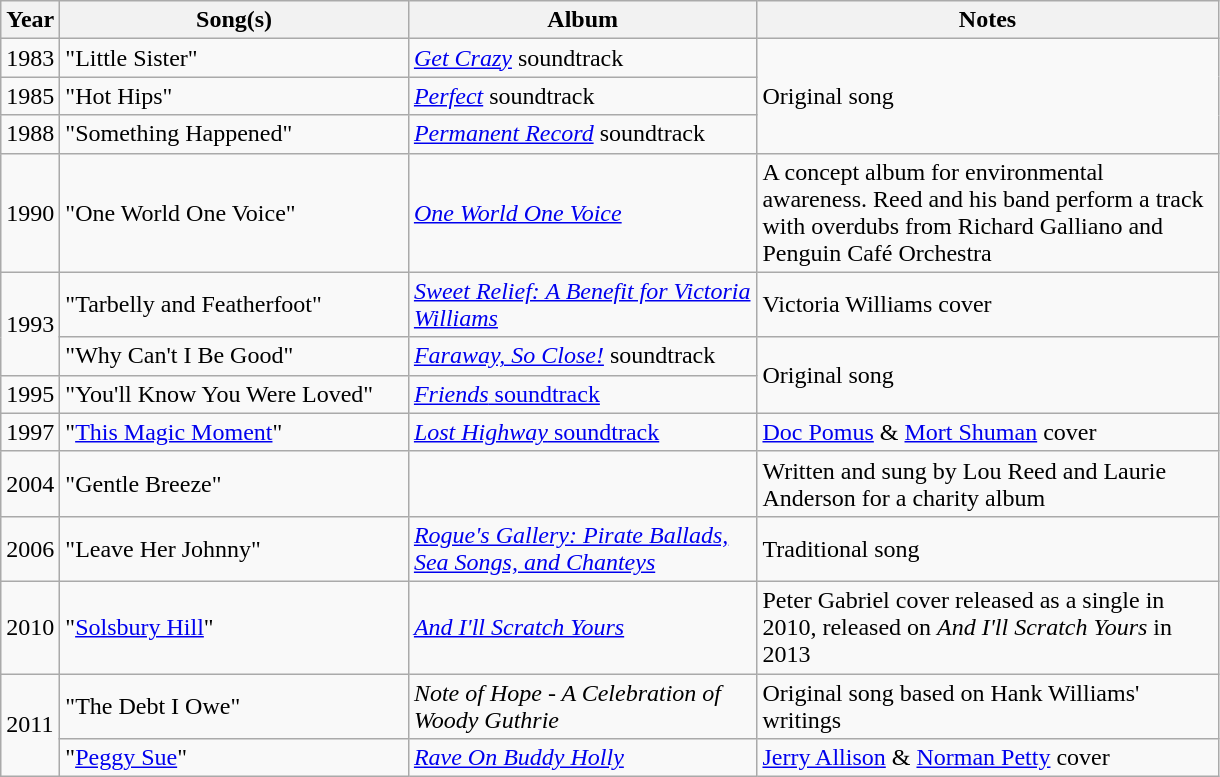<table class="wikitable">
<tr>
<th>Year</th>
<th style="width:225px;">Song(s)</th>
<th style="width:225px;">Album</th>
<th style="width:300px;">Notes</th>
</tr>
<tr>
<td>1983</td>
<td>"Little Sister"</td>
<td><em><a href='#'>Get Crazy</a></em> soundtrack</td>
<td rowspan="3">Original song</td>
</tr>
<tr>
<td>1985</td>
<td>"Hot Hips"</td>
<td><em><a href='#'>Perfect</a></em> soundtrack</td>
</tr>
<tr>
<td>1988</td>
<td>"Something Happened"</td>
<td><em><a href='#'>Permanent Record</a></em> soundtrack</td>
</tr>
<tr>
<td>1990</td>
<td>"One World One Voice"</td>
<td><em><a href='#'>One World One Voice</a></em></td>
<td>A concept album for environmental awareness. Reed and his band perform a track with overdubs from Richard Galliano and Penguin Café Orchestra</td>
</tr>
<tr>
<td rowspan="2">1993</td>
<td>"Tarbelly and Featherfoot"</td>
<td><em><a href='#'>Sweet Relief: A Benefit for Victoria Williams</a></em></td>
<td>Victoria Williams cover</td>
</tr>
<tr>
<td>"Why Can't I Be Good"</td>
<td><em><a href='#'>Faraway, So Close!</a></em> soundtrack</td>
<td rowspan="2">Original song</td>
</tr>
<tr>
<td>1995</td>
<td>"You'll Know You Were Loved"</td>
<td><a href='#'><em>Friends</em> soundtrack</a></td>
</tr>
<tr>
<td>1997</td>
<td>"<a href='#'>This Magic Moment</a>"</td>
<td><a href='#'><em>Lost Highway</em> soundtrack</a></td>
<td><a href='#'>Doc Pomus</a> & <a href='#'>Mort Shuman</a> cover</td>
</tr>
<tr>
<td>2004</td>
<td>"Gentle Breeze"</td>
<td></td>
<td>Written and sung by Lou Reed and Laurie Anderson for a charity album</td>
</tr>
<tr>
<td>2006</td>
<td>"Leave Her Johnny"</td>
<td><em><a href='#'>Rogue's Gallery: Pirate Ballads, Sea Songs, and Chanteys</a></em></td>
<td>Traditional song</td>
</tr>
<tr>
<td>2010</td>
<td>"<a href='#'>Solsbury Hill</a>"</td>
<td><em><a href='#'>And I'll Scratch Yours</a></em></td>
<td>Peter Gabriel cover released as a single in 2010, released on <em>And I'll Scratch Yours</em> in 2013</td>
</tr>
<tr>
<td rowspan="2">2011</td>
<td>"The Debt I Owe"</td>
<td><em>Note of Hope - A Celebration of Woody Guthrie</em></td>
<td>Original song based on Hank Williams' writings</td>
</tr>
<tr>
<td>"<a href='#'>Peggy Sue</a>"</td>
<td><em><a href='#'>Rave On Buddy Holly</a></em></td>
<td><a href='#'>Jerry Allison</a> & <a href='#'>Norman Petty</a> cover</td>
</tr>
</table>
